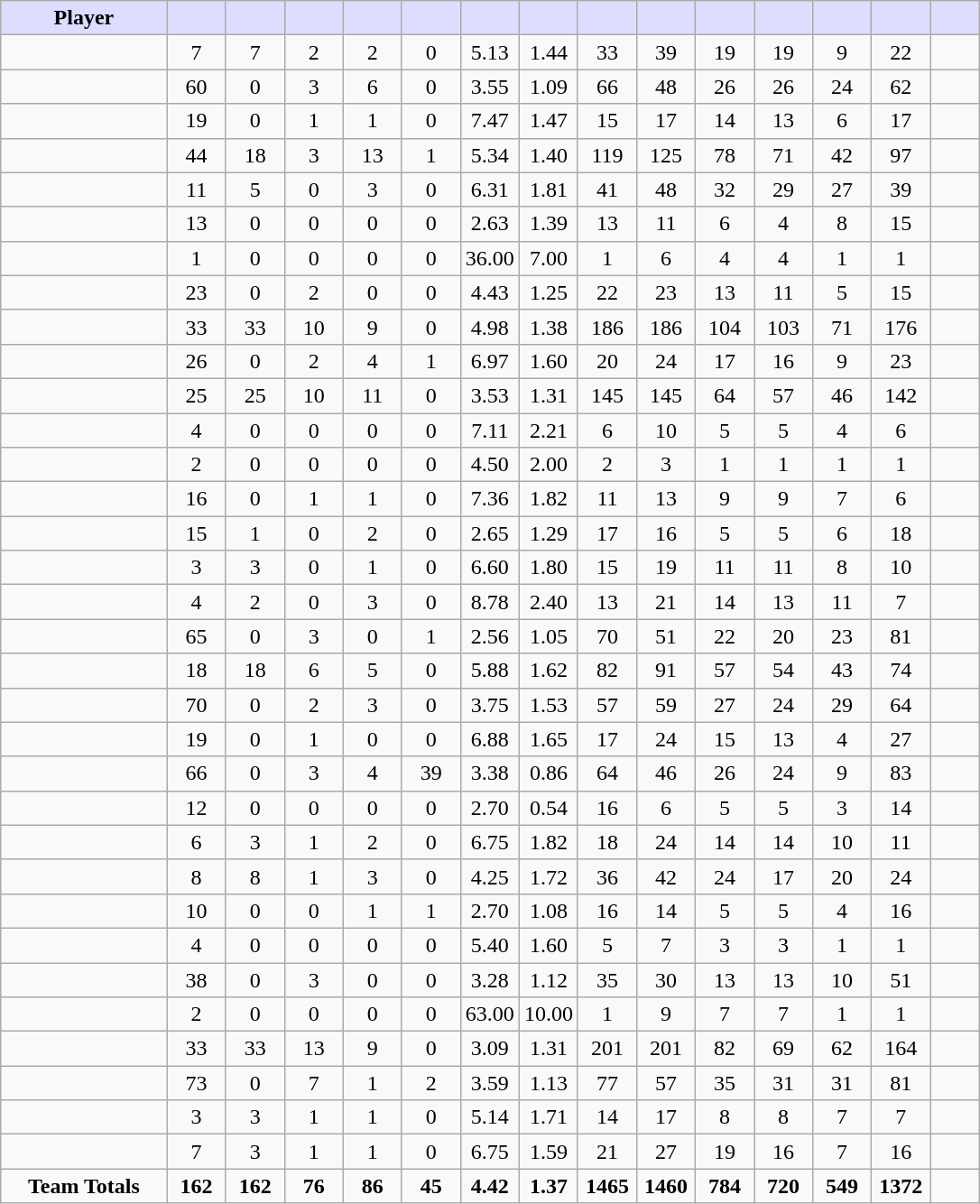<table class="wikitable sortable">
<tr>
<th style="background:#ddf; width:17%;">Player</th>
<th style="background:#ddf; width:6%;"></th>
<th style="background:#ddf; width:6%;"></th>
<th style="background:#ddf; width:6%;"></th>
<th style="background:#ddf; width:6%;"></th>
<th style="background:#ddf; width:6%;"></th>
<th style="background:#ddf; width:6%;"></th>
<th style="background:#ddf; width:6%;"></th>
<th style="background:#ddf; width:6%;"></th>
<th style="background:#ddf; width:6%;"></th>
<th style="background:#ddf; width:6%;"></th>
<th style="background:#ddf; width:6%;"></th>
<th style="background:#ddf; width:6%;"></th>
<th style="background:#ddf; width:6%;"></th>
<th style="background:#ddf; width:6%;"></th>
</tr>
<tr style="text-align:center;">
<td></td>
<td>7</td>
<td>7</td>
<td>2</td>
<td>2</td>
<td>0</td>
<td>5.13</td>
<td>1.44</td>
<td>33</td>
<td>39</td>
<td>19</td>
<td>19</td>
<td>9</td>
<td>22</td>
<td></td>
</tr>
<tr style="text-align:center;">
<td></td>
<td>60</td>
<td>0</td>
<td>3</td>
<td>6</td>
<td>0</td>
<td>3.55</td>
<td>1.09</td>
<td>66</td>
<td>48</td>
<td>26</td>
<td>26</td>
<td>24</td>
<td>62</td>
<td></td>
</tr>
<tr style="text-align:center;">
<td></td>
<td>19</td>
<td>0</td>
<td>1</td>
<td>1</td>
<td>0</td>
<td>7.47</td>
<td>1.47</td>
<td>15</td>
<td>17</td>
<td>14</td>
<td>13</td>
<td>6</td>
<td>17</td>
<td></td>
</tr>
<tr style="text-align:center;">
<td></td>
<td>44</td>
<td>18</td>
<td>3</td>
<td>13</td>
<td>1</td>
<td>5.34</td>
<td>1.40</td>
<td>119</td>
<td>125</td>
<td>78</td>
<td>71</td>
<td>42</td>
<td>97</td>
<td></td>
</tr>
<tr style="text-align:center;">
<td></td>
<td>11</td>
<td>5</td>
<td>0</td>
<td>3</td>
<td>0</td>
<td>6.31</td>
<td>1.81</td>
<td>41</td>
<td>48</td>
<td>32</td>
<td>29</td>
<td>27</td>
<td>39</td>
<td></td>
</tr>
<tr style="text-align:center;">
<td></td>
<td>13</td>
<td>0</td>
<td>0</td>
<td>0</td>
<td>0</td>
<td>2.63</td>
<td>1.39</td>
<td>13</td>
<td>11</td>
<td>6</td>
<td>4</td>
<td>8</td>
<td>15</td>
<td></td>
</tr>
<tr style="text-align:center;">
<td></td>
<td>1</td>
<td>0</td>
<td>0</td>
<td>0</td>
<td>0</td>
<td>36.00</td>
<td>7.00</td>
<td>1</td>
<td>6</td>
<td>4</td>
<td>4</td>
<td>1</td>
<td>1</td>
<td></td>
</tr>
<tr style="text-align:center;">
<td></td>
<td>23</td>
<td>0</td>
<td>2</td>
<td>0</td>
<td>0</td>
<td>4.43</td>
<td>1.25</td>
<td>22</td>
<td>23</td>
<td>13</td>
<td>11</td>
<td>5</td>
<td>15</td>
<td></td>
</tr>
<tr style="text-align:center;">
<td></td>
<td>33</td>
<td>33</td>
<td>10</td>
<td>9</td>
<td>0</td>
<td>4.98</td>
<td>1.38</td>
<td>186</td>
<td>186</td>
<td>104</td>
<td>103</td>
<td>71</td>
<td>176</td>
<td></td>
</tr>
<tr style="text-align:center;">
<td></td>
<td>26</td>
<td>0</td>
<td>2</td>
<td>4</td>
<td>1</td>
<td>6.97</td>
<td>1.60</td>
<td>20</td>
<td>24</td>
<td>17</td>
<td>16</td>
<td>9</td>
<td>23</td>
<td></td>
</tr>
<tr style="text-align:center;">
<td></td>
<td>25</td>
<td>25</td>
<td>10</td>
<td>11</td>
<td>0</td>
<td>3.53</td>
<td>1.31</td>
<td>145</td>
<td>145</td>
<td>64</td>
<td>57</td>
<td>46</td>
<td>142</td>
<td></td>
</tr>
<tr style="text-align:center;">
<td></td>
<td>4</td>
<td>0</td>
<td>0</td>
<td>0</td>
<td>0</td>
<td>7.11</td>
<td>2.21</td>
<td>6</td>
<td>10</td>
<td>5</td>
<td>5</td>
<td>4</td>
<td>6</td>
<td></td>
</tr>
<tr style="text-align:center;">
<td></td>
<td>2</td>
<td>0</td>
<td>0</td>
<td>0</td>
<td>0</td>
<td>4.50</td>
<td>2.00</td>
<td>2</td>
<td>3</td>
<td>1</td>
<td>1</td>
<td>1</td>
<td>1</td>
<td></td>
</tr>
<tr style="text-align:center;">
<td></td>
<td>16</td>
<td>0</td>
<td>1</td>
<td>1</td>
<td>0</td>
<td>7.36</td>
<td>1.82</td>
<td>11</td>
<td>13</td>
<td>9</td>
<td>9</td>
<td>7</td>
<td>6</td>
<td></td>
</tr>
<tr style="text-align:center;">
<td></td>
<td>15</td>
<td>1</td>
<td>0</td>
<td>2</td>
<td>0</td>
<td>2.65</td>
<td>1.29</td>
<td>17</td>
<td>16</td>
<td>5</td>
<td>5</td>
<td>6</td>
<td>18</td>
<td></td>
</tr>
<tr style="text-align:center;">
<td></td>
<td>3</td>
<td>3</td>
<td>0</td>
<td>1</td>
<td>0</td>
<td>6.60</td>
<td>1.80</td>
<td>15</td>
<td>19</td>
<td>11</td>
<td>11</td>
<td>8</td>
<td>10</td>
<td></td>
</tr>
<tr style="text-align:center;">
<td></td>
<td>4</td>
<td>2</td>
<td>0</td>
<td>3</td>
<td>0</td>
<td>8.78</td>
<td>2.40</td>
<td>13</td>
<td>21</td>
<td>14</td>
<td>13</td>
<td>11</td>
<td>7</td>
<td></td>
</tr>
<tr style="text-align:center;">
<td></td>
<td>65</td>
<td>0</td>
<td>3</td>
<td>0</td>
<td>1</td>
<td>2.56</td>
<td>1.05</td>
<td>70</td>
<td>51</td>
<td>22</td>
<td>20</td>
<td>23</td>
<td>81</td>
<td></td>
</tr>
<tr style="text-align:center;">
<td></td>
<td>18</td>
<td>18</td>
<td>6</td>
<td>5</td>
<td>0</td>
<td>5.88</td>
<td>1.62</td>
<td>82</td>
<td>91</td>
<td>57</td>
<td>54</td>
<td>43</td>
<td>74</td>
<td></td>
</tr>
<tr style="text-align:center;">
<td></td>
<td>70</td>
<td>0</td>
<td>2</td>
<td>3</td>
<td>0</td>
<td>3.75</td>
<td>1.53</td>
<td>57</td>
<td>59</td>
<td>27</td>
<td>24</td>
<td>29</td>
<td>64</td>
<td></td>
</tr>
<tr style="text-align:center;">
<td></td>
<td>19</td>
<td>0</td>
<td>1</td>
<td>0</td>
<td>0</td>
<td>6.88</td>
<td>1.65</td>
<td>17</td>
<td>24</td>
<td>15</td>
<td>13</td>
<td>4</td>
<td>27</td>
<td></td>
</tr>
<tr style="text-align:center;">
<td></td>
<td>66</td>
<td>0</td>
<td>3</td>
<td>4</td>
<td>39</td>
<td>3.38</td>
<td>0.86</td>
<td>64</td>
<td>46</td>
<td>26</td>
<td>24</td>
<td>9</td>
<td>83</td>
<td></td>
</tr>
<tr style="text-align:center;">
<td></td>
<td>12</td>
<td>0</td>
<td>0</td>
<td>0</td>
<td>0</td>
<td>2.70</td>
<td>0.54</td>
<td>16</td>
<td>6</td>
<td>5</td>
<td>5</td>
<td>3</td>
<td>14</td>
<td></td>
</tr>
<tr style="text-align:center;">
<td></td>
<td>6</td>
<td>3</td>
<td>1</td>
<td>2</td>
<td>0</td>
<td>6.75</td>
<td>1.82</td>
<td>18</td>
<td>24</td>
<td>14</td>
<td>14</td>
<td>10</td>
<td>11</td>
<td></td>
</tr>
<tr style="text-align:center;">
<td></td>
<td>8</td>
<td>8</td>
<td>1</td>
<td>3</td>
<td>0</td>
<td>4.25</td>
<td>1.72</td>
<td>36</td>
<td>42</td>
<td>24</td>
<td>17</td>
<td>20</td>
<td>24</td>
<td></td>
</tr>
<tr style="text-align:center;">
<td></td>
<td>10</td>
<td>0</td>
<td>0</td>
<td>1</td>
<td>1</td>
<td>2.70</td>
<td>1.08</td>
<td>16</td>
<td>14</td>
<td>5</td>
<td>5</td>
<td>4</td>
<td>16</td>
<td></td>
</tr>
<tr style="text-align:center;">
<td></td>
<td>4</td>
<td>0</td>
<td>0</td>
<td>0</td>
<td>0</td>
<td>5.40</td>
<td>1.60</td>
<td>5</td>
<td>7</td>
<td>3</td>
<td>3</td>
<td>1</td>
<td>1</td>
<td></td>
</tr>
<tr style="text-align:center;">
<td></td>
<td>38</td>
<td>0</td>
<td>3</td>
<td>0</td>
<td>0</td>
<td>3.28</td>
<td>1.12</td>
<td>35</td>
<td>30</td>
<td>13</td>
<td>13</td>
<td>10</td>
<td>51</td>
<td></td>
</tr>
<tr style="text-align:center;">
<td></td>
<td>2</td>
<td>0</td>
<td>0</td>
<td>0</td>
<td>0</td>
<td>63.00</td>
<td>10.00</td>
<td>1</td>
<td>9</td>
<td>7</td>
<td>7</td>
<td>1</td>
<td>1</td>
<td></td>
</tr>
<tr style="text-align:center;">
<td></td>
<td>33</td>
<td>33</td>
<td>13</td>
<td>9</td>
<td>0</td>
<td>3.09</td>
<td>1.31</td>
<td>201</td>
<td>201</td>
<td>82</td>
<td>69</td>
<td>62</td>
<td>164</td>
<td></td>
</tr>
<tr style="text-align:center;">
<td></td>
<td>73</td>
<td>0</td>
<td>7</td>
<td>1</td>
<td>2</td>
<td>3.59</td>
<td>1.13</td>
<td>77</td>
<td>57</td>
<td>35</td>
<td>31</td>
<td>31</td>
<td>81</td>
<td></td>
</tr>
<tr style="text-align:center;">
<td></td>
<td>3</td>
<td>3</td>
<td>1</td>
<td>1</td>
<td>0</td>
<td>5.14</td>
<td>1.71</td>
<td>14</td>
<td>17</td>
<td>8</td>
<td>8</td>
<td>7</td>
<td>7</td>
<td></td>
</tr>
<tr style="text-align:center;">
<td></td>
<td>7</td>
<td>3</td>
<td>1</td>
<td>1</td>
<td>0</td>
<td>6.75</td>
<td>1.59</td>
<td>21</td>
<td>27</td>
<td>19</td>
<td>16</td>
<td>7</td>
<td>16</td>
<td></td>
</tr>
<tr style="text-align:center;">
<td><strong>Team Totals</strong></td>
<td><strong>162</strong></td>
<td><strong>162</strong></td>
<td><strong>76</strong></td>
<td><strong>86</strong></td>
<td><strong>45</strong></td>
<td><strong>4.42</strong></td>
<td><strong>1.37</strong></td>
<td><strong>1465</strong></td>
<td><strong>1460</strong></td>
<td><strong>784</strong></td>
<td><strong>720</strong></td>
<td><strong>549</strong></td>
<td><strong>1372</strong></td>
<td></td>
</tr>
</table>
